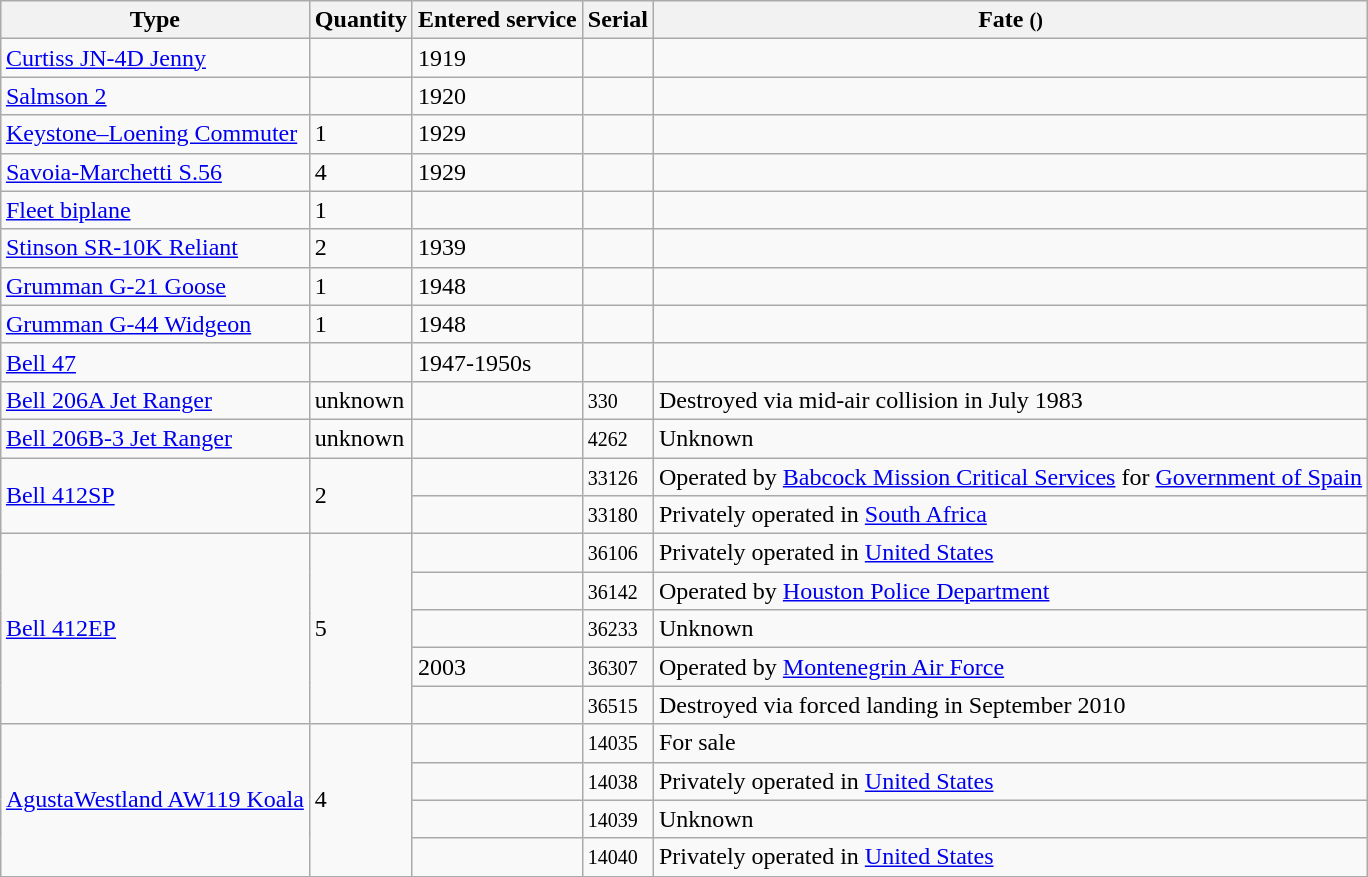<table class="wikitable sortable" style="margin-left: auto; margin-right: auto; border: none;">
<tr>
<th>Type</th>
<th>Quantity</th>
<th>Entered service</th>
<th>Serial</th>
<th>Fate <small>()</small></th>
</tr>
<tr>
<td><a href='#'>Curtiss JN-4D Jenny</a></td>
<td></td>
<td>1919</td>
<td></td>
<td></td>
</tr>
<tr>
<td><a href='#'>Salmson 2</a></td>
<td></td>
<td>1920</td>
<td></td>
<td></td>
</tr>
<tr>
<td><a href='#'>Keystone–Loening Commuter</a></td>
<td>1</td>
<td>1929</td>
<td></td>
<td></td>
</tr>
<tr>
<td><a href='#'>Savoia-Marchetti S.56</a></td>
<td>4</td>
<td>1929</td>
<td></td>
<td></td>
</tr>
<tr>
<td><a href='#'>Fleet biplane</a></td>
<td>1</td>
<td></td>
<td></td>
<td></td>
</tr>
<tr>
<td><a href='#'>Stinson SR-10K Reliant</a></td>
<td>2</td>
<td>1939</td>
<td></td>
<td></td>
</tr>
<tr>
<td><a href='#'>Grumman G-21 Goose</a></td>
<td>1</td>
<td>1948</td>
<td></td>
<td></td>
</tr>
<tr>
<td><a href='#'>Grumman G-44 Widgeon</a></td>
<td>1</td>
<td>1948</td>
<td></td>
<td></td>
</tr>
<tr>
<td><a href='#'>Bell 47</a></td>
<td></td>
<td>1947-1950s</td>
<td></td>
<td></td>
</tr>
<tr>
<td><a href='#'>Bell 206A Jet Ranger</a></td>
<td>unknown</td>
<td></td>
<td><small>330</small></td>
<td>Destroyed via mid-air collision in July 1983</td>
</tr>
<tr>
<td><a href='#'>Bell 206B-3 Jet Ranger</a></td>
<td>unknown</td>
<td></td>
<td><small>4262</small></td>
<td>Unknown</td>
</tr>
<tr>
<td rowspan="2"><a href='#'>Bell 412SP</a></td>
<td rowspan="2">2</td>
<td></td>
<td><small>33126</small></td>
<td>Operated by <a href='#'>Babcock Mission Critical Services</a> for <a href='#'>Government of Spain</a></td>
</tr>
<tr>
<td></td>
<td><small>33180</small></td>
<td>Privately operated in <a href='#'>South Africa</a></td>
</tr>
<tr>
<td rowspan="5"><a href='#'>Bell 412EP</a></td>
<td rowspan="5">5</td>
<td></td>
<td><small>36106</small></td>
<td>Privately operated in <a href='#'>United States</a></td>
</tr>
<tr>
<td></td>
<td><small>36142</small></td>
<td>Operated by <a href='#'>Houston Police Department</a></td>
</tr>
<tr>
<td></td>
<td><small>36233</small></td>
<td>Unknown</td>
</tr>
<tr>
<td>2003</td>
<td><small>36307</small></td>
<td>Operated by <a href='#'>Montenegrin Air Force</a></td>
</tr>
<tr>
<td></td>
<td><small>36515</small></td>
<td>Destroyed via forced landing in September 2010</td>
</tr>
<tr>
<td rowspan="4"><a href='#'>AgustaWestland AW119 Koala</a></td>
<td rowspan="4">4</td>
<td></td>
<td><small>14035</small></td>
<td>For sale </td>
</tr>
<tr>
<td></td>
<td><small>14038</small></td>
<td>Privately operated in <a href='#'>United States</a></td>
</tr>
<tr>
<td></td>
<td><small>14039</small></td>
<td>Unknown</td>
</tr>
<tr>
<td></td>
<td><small>14040</small></td>
<td>Privately operated in <a href='#'>United States</a></td>
</tr>
</table>
